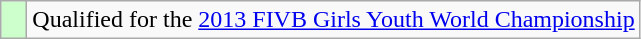<table class="wikitable" style="text-align: left;">
<tr>
<td width=10px bgcolor=#ccffcc></td>
<td>Qualified for the <a href='#'>2013 FIVB Girls Youth World Championship</a></td>
</tr>
</table>
